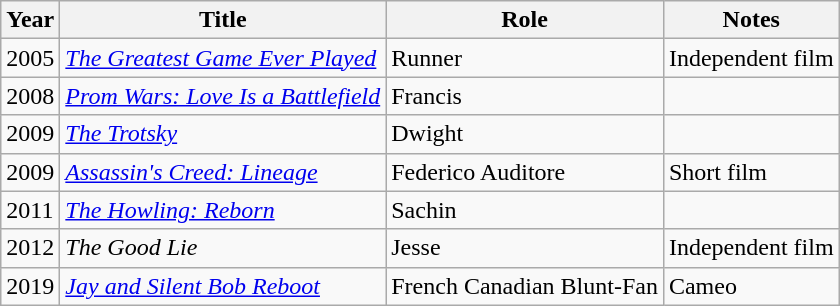<table class="wikitable sortable">
<tr>
<th>Year</th>
<th>Title</th>
<th>Role</th>
<th class="unsortable">Notes</th>
</tr>
<tr>
<td>2005</td>
<td><em><a href='#'>The Greatest Game Ever Played</a></em></td>
<td>Runner</td>
<td>Independent film</td>
</tr>
<tr>
<td>2008</td>
<td><em><a href='#'>Prom Wars: Love Is a Battlefield</a></em></td>
<td>Francis</td>
<td></td>
</tr>
<tr>
<td>2009</td>
<td><em><a href='#'>The Trotsky</a></em></td>
<td>Dwight</td>
<td></td>
</tr>
<tr>
<td>2009</td>
<td><em><a href='#'>Assassin's Creed: Lineage</a></em></td>
<td>Federico Auditore</td>
<td>Short film</td>
</tr>
<tr>
<td>2011</td>
<td><em><a href='#'>The Howling: Reborn</a></em></td>
<td>Sachin</td>
<td></td>
</tr>
<tr>
<td>2012</td>
<td><em>The Good Lie</em></td>
<td>Jesse</td>
<td>Independent film</td>
</tr>
<tr>
<td>2019</td>
<td><em><a href='#'>Jay and Silent Bob Reboot</a></em></td>
<td>French Canadian Blunt-Fan</td>
<td>Cameo</td>
</tr>
</table>
